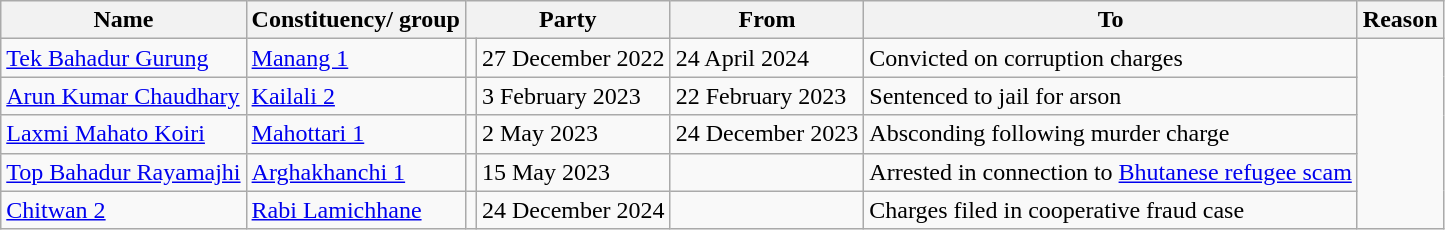<table class="wikitable">
<tr>
<th>Name</th>
<th>Constituency/ group</th>
<th colspan="2">Party</th>
<th>From</th>
<th>To</th>
<th>Reason</th>
</tr>
<tr>
<td><a href='#'>Tek Bahadur Gurung</a></td>
<td><a href='#'>Manang 1</a></td>
<td></td>
<td>27 December 2022</td>
<td>24 April 2024</td>
<td>Convicted on corruption charges</td>
</tr>
<tr>
<td><a href='#'>Arun Kumar Chaudhary</a></td>
<td><a href='#'>Kailali 2</a></td>
<td></td>
<td>3 February 2023</td>
<td>22 February 2023</td>
<td>Sentenced to jail for arson</td>
</tr>
<tr>
<td><a href='#'>Laxmi Mahato Koiri</a></td>
<td><a href='#'>Mahottari 1</a></td>
<td></td>
<td>2 May 2023</td>
<td>24 December 2023</td>
<td>Absconding following murder charge</td>
</tr>
<tr>
<td><a href='#'>Top Bahadur Rayamajhi</a></td>
<td><a href='#'>Arghakhanchi 1</a></td>
<td></td>
<td>15 May 2023</td>
<td></td>
<td>Arrested in connection to <a href='#'>Bhutanese refugee scam</a></td>
</tr>
<tr>
<td><a href='#'>Chitwan 2</a></td>
<td><a href='#'>Rabi Lamichhane</a></td>
<td></td>
<td>24 December 2024</td>
<td></td>
<td>Charges filed in cooperative fraud case</td>
</tr>
</table>
